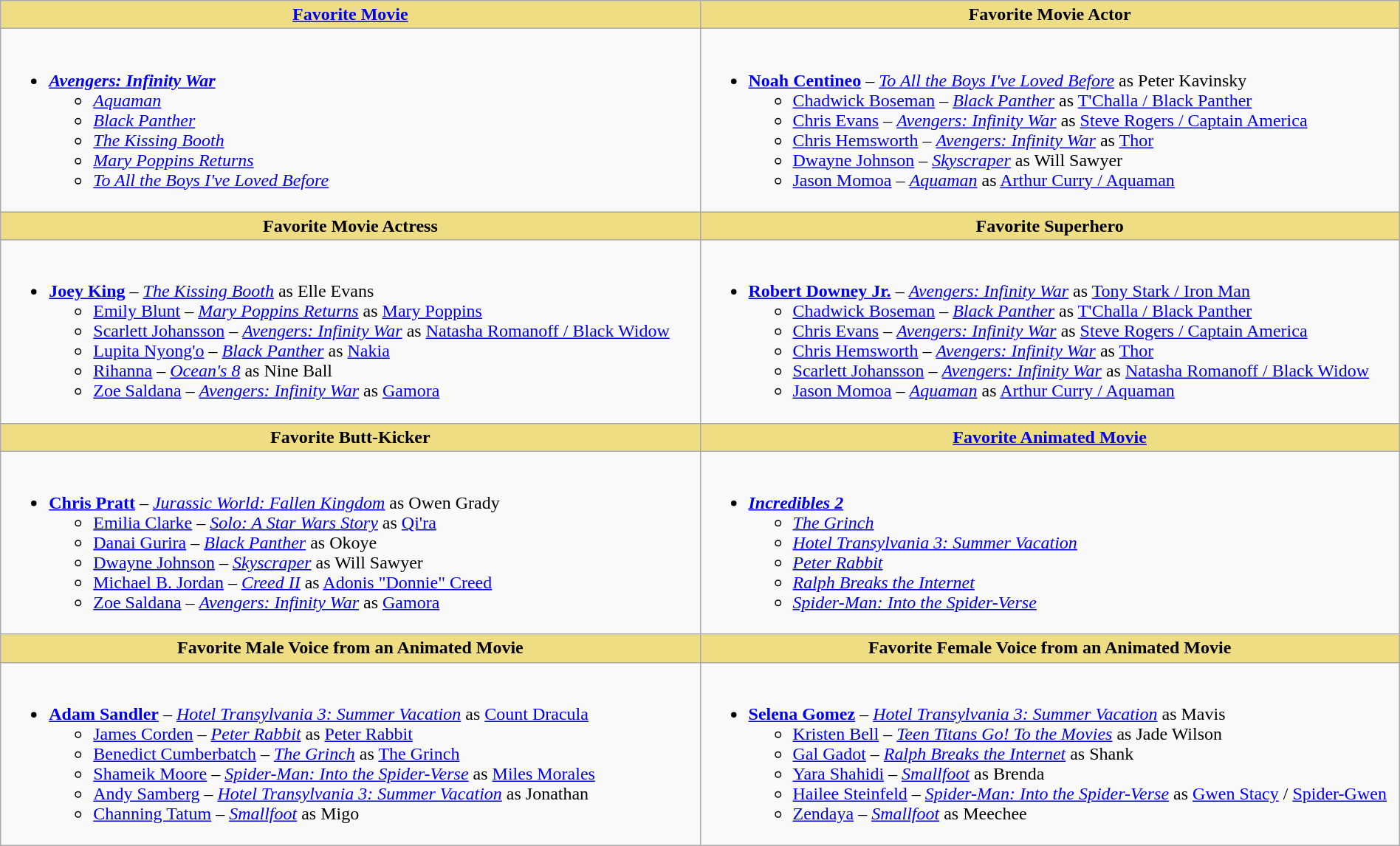<table class="wikitable" style="width:100%;">
<tr>
<th style="background:#EEDD82; width:50%"><a href='#'>Favorite Movie</a></th>
<th style="background:#EEDD82; width:50%">Favorite Movie Actor</th>
</tr>
<tr>
<td valign="top"><br><ul><li><strong><em><a href='#'>Avengers: Infinity War</a></em></strong><ul><li><em><a href='#'>Aquaman</a></em></li><li><em><a href='#'>Black Panther</a></em></li><li><em><a href='#'>The Kissing Booth</a></em></li><li><em><a href='#'>Mary Poppins Returns</a></em></li><li><em><a href='#'>To All the Boys I've Loved Before</a></em></li></ul></li></ul></td>
<td valign="top"><br><ul><li><strong><a href='#'>Noah Centineo</a></strong> – <em><a href='#'>To All the Boys I've Loved Before</a></em> as Peter Kavinsky<ul><li><a href='#'>Chadwick Boseman</a> – <em><a href='#'>Black Panther</a></em> as <a href='#'>T'Challa / Black Panther</a></li><li><a href='#'>Chris Evans</a> – <em><a href='#'>Avengers: Infinity War</a></em> as <a href='#'>Steve Rogers / Captain America</a></li><li><a href='#'>Chris Hemsworth</a> – <em><a href='#'>Avengers: Infinity War</a></em> as <a href='#'>Thor</a></li><li><a href='#'>Dwayne Johnson</a> – <em><a href='#'>Skyscraper</a></em> as Will Sawyer</li><li><a href='#'>Jason Momoa</a> – <em><a href='#'>Aquaman</a></em> as <a href='#'>Arthur Curry / Aquaman</a></li></ul></li></ul></td>
</tr>
<tr>
<th style="background:#EEDD82; width:50%">Favorite Movie Actress</th>
<th style="background:#EEDD82; width:50%">Favorite Superhero</th>
</tr>
<tr>
<td valign="top"><br><ul><li><strong><a href='#'>Joey King</a></strong> – <em><a href='#'>The Kissing Booth</a></em> as Elle Evans<ul><li><a href='#'>Emily Blunt</a> – <em><a href='#'>Mary Poppins Returns</a></em> as <a href='#'>Mary Poppins</a></li><li><a href='#'>Scarlett Johansson</a> – <em><a href='#'>Avengers: Infinity War</a></em> as <a href='#'>Natasha Romanoff / Black Widow</a></li><li><a href='#'>Lupita Nyong'o</a> – <em><a href='#'>Black Panther</a></em> as <a href='#'>Nakia</a></li><li><a href='#'>Rihanna</a> – <em><a href='#'>Ocean's 8</a></em> as Nine Ball</li><li><a href='#'>Zoe Saldana</a> – <em><a href='#'>Avengers: Infinity War</a></em> as <a href='#'>Gamora</a></li></ul></li></ul></td>
<td valign="top"><br><ul><li><strong><a href='#'>Robert Downey Jr.</a></strong> – <em><a href='#'>Avengers: Infinity War</a></em> as <a href='#'>Tony Stark / Iron Man</a><ul><li><a href='#'>Chadwick Boseman</a> – <em><a href='#'>Black Panther</a></em> as <a href='#'>T'Challa / Black Panther</a></li><li><a href='#'>Chris Evans</a> – <em><a href='#'>Avengers: Infinity War</a></em> as <a href='#'>Steve Rogers / Captain America</a></li><li><a href='#'>Chris Hemsworth</a> – <em><a href='#'>Avengers: Infinity War</a></em> as <a href='#'>Thor</a></li><li><a href='#'>Scarlett Johansson</a> – <em><a href='#'>Avengers: Infinity War</a></em> as <a href='#'>Natasha Romanoff / Black Widow</a></li><li><a href='#'>Jason Momoa</a> – <em><a href='#'>Aquaman</a></em> as <a href='#'>Arthur Curry / Aquaman</a></li></ul></li></ul></td>
</tr>
<tr>
<th style="background:#EEDD82; width:50%">Favorite Butt-Kicker</th>
<th style="background:#EEDD82; width:50%"><a href='#'>Favorite Animated Movie</a></th>
</tr>
<tr>
<td valign="top"><br><ul><li><strong><a href='#'>Chris Pratt</a></strong> – <em><a href='#'>Jurassic World: Fallen Kingdom</a></em> as Owen Grady<ul><li><a href='#'>Emilia Clarke</a> – <em><a href='#'>Solo: A Star Wars Story</a></em> as <a href='#'>Qi'ra</a></li><li><a href='#'>Danai Gurira</a> – <em><a href='#'>Black Panther</a></em> as Okoye</li><li><a href='#'>Dwayne Johnson</a> – <em><a href='#'>Skyscraper</a></em> as Will Sawyer</li><li><a href='#'>Michael B. Jordan</a> – <em><a href='#'>Creed II</a></em> as <a href='#'>Adonis "Donnie" Creed</a></li><li><a href='#'>Zoe Saldana</a> – <em><a href='#'>Avengers: Infinity War</a></em> as <a href='#'>Gamora</a></li></ul></li></ul></td>
<td valign="top"><br><ul><li><strong><em><a href='#'>Incredibles 2</a></em></strong><ul><li><em><a href='#'>The Grinch</a></em></li><li><em><a href='#'>Hotel Transylvania 3: Summer Vacation</a></em></li><li><em><a href='#'>Peter Rabbit</a></em></li><li><em><a href='#'>Ralph Breaks the Internet</a></em></li><li><em><a href='#'>Spider-Man: Into the Spider-Verse</a></em></li></ul></li></ul></td>
</tr>
<tr>
<th style="background:#EEDD82; width:50%">Favorite Male Voice from an Animated Movie</th>
<th style="background:#EEDD82; width:50%">Favorite Female Voice from an Animated Movie</th>
</tr>
<tr>
<td valign="top"><br><ul><li><strong><a href='#'>Adam Sandler</a></strong> – <em><a href='#'>Hotel Transylvania 3: Summer Vacation</a></em> as <a href='#'>Count Dracula</a><ul><li><a href='#'>James Corden</a> – <em><a href='#'>Peter Rabbit</a></em> as <a href='#'>Peter Rabbit</a></li><li><a href='#'>Benedict Cumberbatch</a> – <em><a href='#'>The Grinch</a></em> as <a href='#'>The Grinch</a></li><li><a href='#'>Shameik Moore</a> – <em><a href='#'>Spider-Man: Into the Spider-Verse</a></em> as <a href='#'>Miles Morales</a></li><li><a href='#'>Andy Samberg</a> – <em><a href='#'>Hotel Transylvania 3: Summer Vacation</a></em> as Jonathan</li><li><a href='#'>Channing Tatum</a> – <em><a href='#'>Smallfoot</a></em> as Migo</li></ul></li></ul></td>
<td valign="top"><br><ul><li><strong><a href='#'>Selena Gomez</a></strong> – <em><a href='#'>Hotel Transylvania 3: Summer Vacation</a></em> as Mavis<ul><li><a href='#'>Kristen Bell</a> – <em><a href='#'>Teen Titans Go! To the Movies</a></em> as Jade Wilson</li><li><a href='#'>Gal Gadot</a> – <em><a href='#'>Ralph Breaks the Internet</a></em> as Shank</li><li><a href='#'>Yara Shahidi</a> – <em><a href='#'>Smallfoot</a></em> as Brenda</li><li><a href='#'>Hailee Steinfeld</a> – <em><a href='#'>Spider-Man: Into the Spider-Verse</a></em> as <a href='#'>Gwen Stacy</a> / <a href='#'>Spider-Gwen</a></li><li><a href='#'>Zendaya</a> – <em><a href='#'>Smallfoot</a></em> as Meechee</li></ul></li></ul></td>
</tr>
</table>
